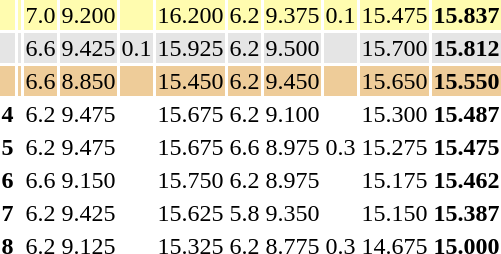<table>
<tr style="background:#fffcaf;">
<td></td>
<td align=left></td>
<td>7.0</td>
<td>9.200</td>
<td></td>
<td>16.200</td>
<td>6.2</td>
<td>9.375</td>
<td>0.1</td>
<td>15.475</td>
<td><strong>15.837</strong></td>
</tr>
<tr style="background:#e5e5e5;">
<td></td>
<td align=left></td>
<td>6.6</td>
<td>9.425</td>
<td>0.1</td>
<td>15.925</td>
<td>6.2</td>
<td>9.500</td>
<td></td>
<td>15.700</td>
<td><strong>15.812</strong></td>
</tr>
<tr style="background:#ec9;">
<td></td>
<td align=left></td>
<td>6.6</td>
<td>8.850</td>
<td></td>
<td>15.450</td>
<td>6.2</td>
<td>9.450</td>
<td></td>
<td>15.650</td>
<td><strong>15.550</strong></td>
</tr>
<tr>
<th>4</th>
<td align=left></td>
<td>6.2</td>
<td>9.475</td>
<td></td>
<td>15.675</td>
<td>6.2</td>
<td>9.100</td>
<td></td>
<td>15.300</td>
<td><strong>15.487</strong></td>
</tr>
<tr>
<th>5</th>
<td align=left></td>
<td>6.2</td>
<td>9.475</td>
<td></td>
<td>15.675</td>
<td>6.6</td>
<td>8.975</td>
<td>0.3</td>
<td>15.275</td>
<td><strong>15.475</strong></td>
</tr>
<tr>
<th>6</th>
<td align=left></td>
<td>6.6</td>
<td>9.150</td>
<td></td>
<td>15.750</td>
<td>6.2</td>
<td>8.975</td>
<td></td>
<td>15.175</td>
<td><strong>15.462</strong></td>
</tr>
<tr>
<th>7</th>
<td align=left></td>
<td>6.2</td>
<td>9.425</td>
<td></td>
<td>15.625</td>
<td>5.8</td>
<td>9.350</td>
<td></td>
<td>15.150</td>
<td><strong>15.387</strong></td>
</tr>
<tr>
<th>8</th>
<td align=left></td>
<td>6.2</td>
<td>9.125</td>
<td></td>
<td>15.325</td>
<td>6.2</td>
<td>8.775</td>
<td>0.3</td>
<td>14.675</td>
<td><strong>15.000</strong></td>
</tr>
</table>
